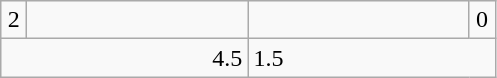<table class="wikitable">
<tr>
<td align="center" width="10">2</td>
<td align="center" width="140"></td>
<td align="center" width="140"></td>
<td align="center" width="10">0</td>
</tr>
<tr>
<td colspan="2" align="right">4.5</td>
<td colspan="2">1.5</td>
</tr>
</table>
